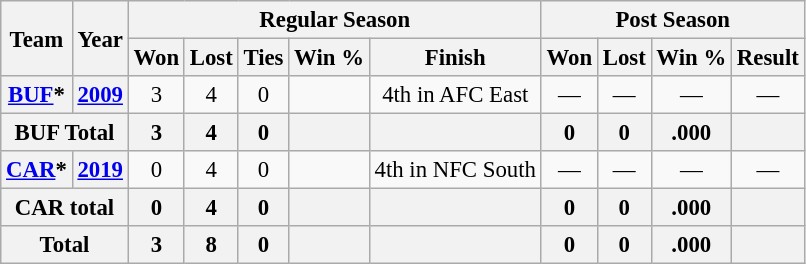<table class="wikitable" style="font-size: 95%; text-align:center;">
<tr>
<th rowspan="2">Team</th>
<th rowspan="2">Year</th>
<th colspan="5">Regular Season</th>
<th colspan="4">Post Season</th>
</tr>
<tr>
<th>Won</th>
<th>Lost</th>
<th>Ties</th>
<th>Win %</th>
<th>Finish</th>
<th>Won</th>
<th>Lost</th>
<th>Win %</th>
<th>Result</th>
</tr>
<tr>
<th><a href='#'>BUF</a>*</th>
<th><a href='#'>2009</a></th>
<td>3</td>
<td>4</td>
<td>0</td>
<td></td>
<td>4th in AFC East</td>
<td>—</td>
<td>—</td>
<td>—</td>
<td>—</td>
</tr>
<tr>
<th colspan="2">BUF Total</th>
<th>3</th>
<th>4</th>
<th>0</th>
<th></th>
<th></th>
<th>0</th>
<th>0</th>
<th>.000</th>
<th></th>
</tr>
<tr>
<th><a href='#'>CAR</a>*</th>
<th><a href='#'>2019</a></th>
<td>0</td>
<td>4</td>
<td>0</td>
<td></td>
<td>4th in NFC South</td>
<td>—</td>
<td>—</td>
<td>—</td>
<td>—</td>
</tr>
<tr>
<th colspan="2">CAR total</th>
<th>0</th>
<th>4</th>
<th>0</th>
<th></th>
<th></th>
<th>0</th>
<th>0</th>
<th>.000</th>
<th></th>
</tr>
<tr>
<th colspan="2">Total</th>
<th>3</th>
<th>8</th>
<th>0</th>
<th></th>
<th></th>
<th>0</th>
<th>0</th>
<th>.000</th>
<th></th>
</tr>
</table>
